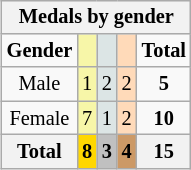<table class="wikitable" border="1" style="font-size:85%; float:right">
<tr style="background:#efefef;">
<th colspan=5>Medals by gender</th>
</tr>
<tr align=center>
<td><strong>Gender</strong></td>
<td bgcolor=#F7F6A8></td>
<td bgcolor=#DCE5E5></td>
<td bgcolor=#FFDAB9></td>
<td><strong>Total</strong></td>
</tr>
<tr align=center>
<td>Male</td>
<td style="background:#F7F6A8;">1</td>
<td style="background:#DCE5E5;">2</td>
<td style="background:#FFDAB9;">2</td>
<td><strong>5</strong></td>
</tr>
<tr align=center>
<td>Female</td>
<td style="background:#F7F6A8;">7</td>
<td style="background:#DCE5E5;">1</td>
<td style="background:#FFDAB9;">2</td>
<td><strong>10</strong></td>
</tr>
<tr align=center>
<th>Total</th>
<th style="background:gold">8</th>
<th style="background:silver">3</th>
<th style="background:#c96">4</th>
<th>15</th>
</tr>
</table>
